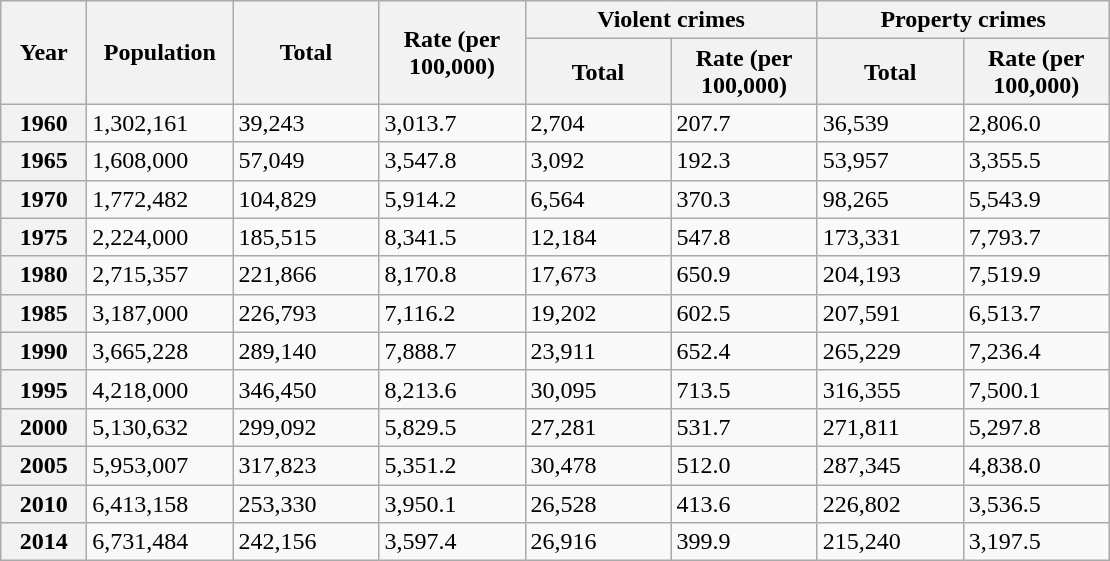<table class="wikitable">
<tr>
<th width=50px rowspan=2>Year</th>
<th width=90px rowspan=2>Population</th>
<th width=90px rowspan=2>Total</th>
<th width=90px rowspan=2>Rate (per 100,000)</th>
<th width=90px colspan=2>Violent crimes</th>
<th width=90px colspan=2>Property crimes</th>
</tr>
<tr>
<th width=90px>Total</th>
<th width=90px>Rate (per 100,000)</th>
<th width=90px>Total</th>
<th width=90px>Rate (per 100,000)</th>
</tr>
<tr>
<th>1960</th>
<td>1,302,161</td>
<td>39,243</td>
<td>3,013.7</td>
<td>2,704</td>
<td>207.7</td>
<td>36,539</td>
<td>2,806.0</td>
</tr>
<tr>
<th>1965</th>
<td>1,608,000</td>
<td>57,049</td>
<td>3,547.8</td>
<td>3,092</td>
<td>192.3</td>
<td>53,957</td>
<td>3,355.5</td>
</tr>
<tr>
<th>1970</th>
<td>1,772,482</td>
<td>104,829</td>
<td>5,914.2</td>
<td>6,564</td>
<td>370.3</td>
<td>98,265</td>
<td>5,543.9</td>
</tr>
<tr>
<th>1975</th>
<td>2,224,000</td>
<td>185,515</td>
<td>8,341.5</td>
<td>12,184</td>
<td>547.8</td>
<td>173,331</td>
<td>7,793.7</td>
</tr>
<tr>
<th>1980</th>
<td>2,715,357</td>
<td>221,866</td>
<td>8,170.8</td>
<td>17,673</td>
<td>650.9</td>
<td>204,193</td>
<td>7,519.9</td>
</tr>
<tr>
<th>1985</th>
<td>3,187,000</td>
<td>226,793</td>
<td>7,116.2</td>
<td>19,202</td>
<td>602.5</td>
<td>207,591</td>
<td>6,513.7</td>
</tr>
<tr>
<th>1990</th>
<td>3,665,228</td>
<td>289,140</td>
<td>7,888.7</td>
<td>23,911</td>
<td>652.4</td>
<td>265,229</td>
<td>7,236.4</td>
</tr>
<tr>
<th>1995</th>
<td>4,218,000</td>
<td>346,450</td>
<td>8,213.6</td>
<td>30,095</td>
<td>713.5</td>
<td>316,355</td>
<td>7,500.1</td>
</tr>
<tr>
<th>2000</th>
<td>5,130,632</td>
<td>299,092</td>
<td>5,829.5</td>
<td>27,281</td>
<td>531.7</td>
<td>271,811</td>
<td>5,297.8</td>
</tr>
<tr>
<th>2005</th>
<td>5,953,007</td>
<td>317,823</td>
<td>5,351.2</td>
<td>30,478</td>
<td>512.0</td>
<td>287,345</td>
<td>4,838.0</td>
</tr>
<tr>
<th>2010</th>
<td>6,413,158</td>
<td>253,330</td>
<td>3,950.1</td>
<td>26,528</td>
<td>413.6</td>
<td>226,802</td>
<td>3,536.5</td>
</tr>
<tr>
<th>2014</th>
<td>6,731,484</td>
<td>242,156</td>
<td>3,597.4</td>
<td>26,916</td>
<td>399.9</td>
<td>215,240</td>
<td>3,197.5</td>
</tr>
</table>
